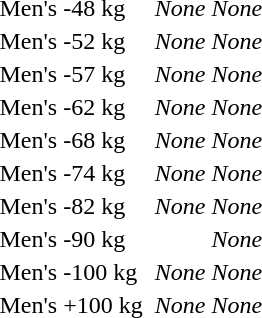<table>
<tr>
<td>Men's -48 kg<br></td>
<td></td>
<td align="center"><em>None</em></td>
<td align="center"><em>None</em></td>
</tr>
<tr>
<td>Men's -52 kg<br></td>
<td></td>
<td align="center"><em>None</em></td>
<td align="center"><em>None</em></td>
</tr>
<tr>
<td>Men's -57 kg<br></td>
<td></td>
<td align="center"><em>None</em></td>
<td align="center"><em>None</em></td>
</tr>
<tr>
<td>Men's -62 kg<br></td>
<td></td>
<td align="center"><em>None</em></td>
<td align="center"><em>None</em></td>
</tr>
<tr>
<td>Men's -68 kg<br></td>
<td></td>
<td align="center"><em>None</em></td>
<td align="center"><em>None</em></td>
</tr>
<tr>
<td>Men's -74 kg<br></td>
<td></td>
<td align="center"><em>None</em></td>
<td align="center"><em>None</em></td>
</tr>
<tr>
<td>Men's -82 kg<br></td>
<td></td>
<td align="center"><em>None</em></td>
<td align="center"><em>None</em></td>
</tr>
<tr>
<td>Men's -90 kg<br></td>
<td></td>
<td></td>
<td align="center"><em>None</em></td>
</tr>
<tr>
<td>Men's -100 kg<br></td>
<td></td>
<td align="center"><em>None</em></td>
<td align="center"><em>None</em></td>
</tr>
<tr>
<td>Men's +100 kg<br></td>
<td></td>
<td align="center"><em>None</em></td>
<td align="center"><em>None</em></td>
</tr>
</table>
